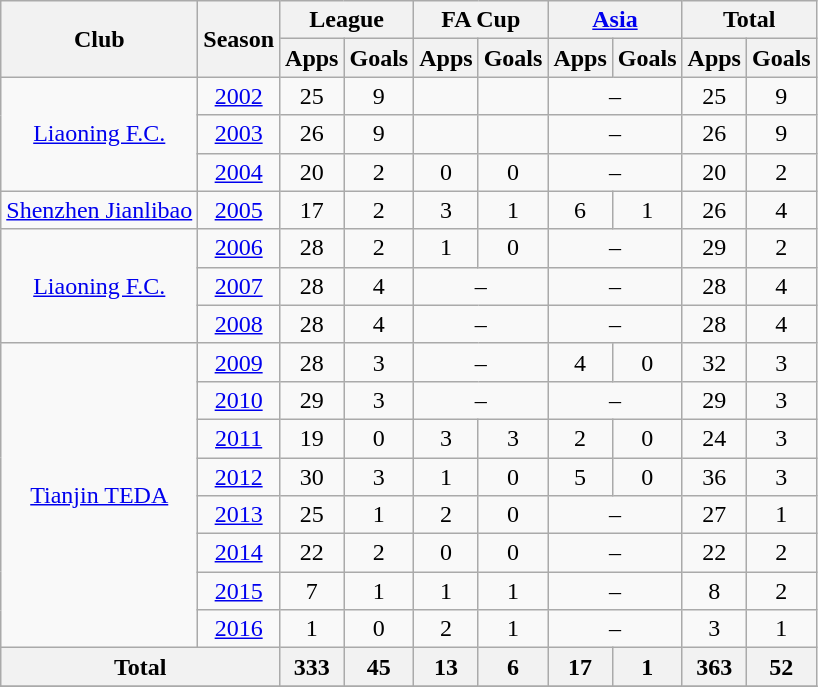<table class="wikitable" style="text-align: center;">
<tr>
<th rowspan="2">Club</th>
<th rowspan="2">Season</th>
<th colspan="2">League</th>
<th colspan="2">FA Cup</th>
<th colspan="2"><a href='#'>Asia</a></th>
<th colspan="2">Total</th>
</tr>
<tr>
<th>Apps</th>
<th>Goals</th>
<th>Apps</th>
<th>Goals</th>
<th>Apps</th>
<th>Goals</th>
<th>Apps</th>
<th>Goals</th>
</tr>
<tr>
<td rowspan="3" valign="center"><a href='#'>Liaoning F.C.</a></td>
<td><a href='#'>2002</a></td>
<td>25</td>
<td>9</td>
<td></td>
<td></td>
<td colspan="2">–</td>
<td>25</td>
<td>9</td>
</tr>
<tr>
<td><a href='#'>2003</a></td>
<td>26</td>
<td>9</td>
<td></td>
<td></td>
<td colspan="2">–</td>
<td>26</td>
<td>9</td>
</tr>
<tr>
<td><a href='#'>2004</a></td>
<td>20</td>
<td>2</td>
<td>0</td>
<td>0</td>
<td colspan="2">–</td>
<td>20</td>
<td>2</td>
</tr>
<tr>
<td rowspan="1" valign="center"><a href='#'>Shenzhen Jianlibao</a></td>
<td><a href='#'>2005</a></td>
<td>17</td>
<td>2</td>
<td>3</td>
<td>1</td>
<td>6</td>
<td>1</td>
<td>26</td>
<td>4</td>
</tr>
<tr>
<td rowspan="3" valign="center"><a href='#'>Liaoning F.C.</a></td>
<td><a href='#'>2006</a></td>
<td>28</td>
<td>2</td>
<td>1</td>
<td>0</td>
<td colspan="2">–</td>
<td>29</td>
<td>2</td>
</tr>
<tr>
<td><a href='#'>2007</a></td>
<td>28</td>
<td>4</td>
<td colspan="2">–</td>
<td colspan="2">–</td>
<td>28</td>
<td>4</td>
</tr>
<tr>
<td><a href='#'>2008</a></td>
<td>28</td>
<td>4</td>
<td colspan="2">–</td>
<td colspan="2">–</td>
<td>28</td>
<td>4</td>
</tr>
<tr>
<td rowspan="8" valign="center"><a href='#'>Tianjin TEDA</a></td>
<td><a href='#'>2009</a></td>
<td>28</td>
<td>3</td>
<td colspan="2">–</td>
<td>4</td>
<td>0</td>
<td>32</td>
<td>3</td>
</tr>
<tr>
<td><a href='#'>2010</a></td>
<td>29</td>
<td>3</td>
<td colspan="2">–</td>
<td colspan="2">–</td>
<td>29</td>
<td>3</td>
</tr>
<tr>
<td><a href='#'>2011</a></td>
<td>19</td>
<td>0</td>
<td>3</td>
<td>3</td>
<td>2</td>
<td>0</td>
<td>24</td>
<td>3</td>
</tr>
<tr>
<td><a href='#'>2012</a></td>
<td>30</td>
<td>3</td>
<td>1</td>
<td>0</td>
<td>5</td>
<td>0</td>
<td>36</td>
<td>3</td>
</tr>
<tr>
<td><a href='#'>2013</a></td>
<td>25</td>
<td>1</td>
<td>2</td>
<td>0</td>
<td colspan="2">–</td>
<td>27</td>
<td>1</td>
</tr>
<tr>
<td><a href='#'>2014</a></td>
<td>22</td>
<td>2</td>
<td>0</td>
<td>0</td>
<td colspan="2">–</td>
<td>22</td>
<td>2</td>
</tr>
<tr>
<td><a href='#'>2015</a></td>
<td>7</td>
<td>1</td>
<td>1</td>
<td>1</td>
<td colspan="2">–</td>
<td>8</td>
<td>2</td>
</tr>
<tr>
<td><a href='#'>2016</a></td>
<td>1</td>
<td>0</td>
<td>2</td>
<td>1</td>
<td colspan="2">–</td>
<td>3</td>
<td>1</td>
</tr>
<tr>
<th colspan="2">Total</th>
<th>333</th>
<th>45</th>
<th>13</th>
<th>6</th>
<th>17</th>
<th>1</th>
<th>363</th>
<th>52</th>
</tr>
<tr>
</tr>
</table>
